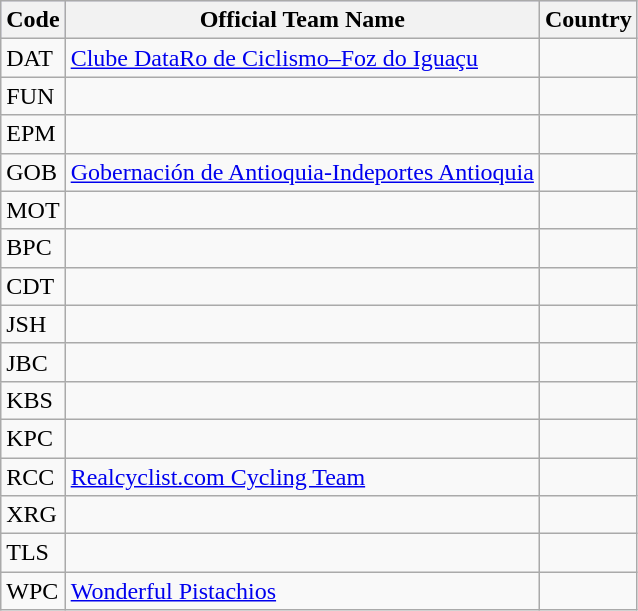<table class="wikitable">
<tr style="background:#ccccff;">
<th>Code</th>
<th>Official Team Name</th>
<th>Country</th>
</tr>
<tr>
<td>DAT</td>
<td><a href='#'>Clube DataRo de Ciclismo–Foz do Iguaçu</a></td>
<td></td>
</tr>
<tr>
<td>FUN</td>
<td></td>
<td></td>
</tr>
<tr>
<td>EPM</td>
<td></td>
<td></td>
</tr>
<tr>
<td>GOB</td>
<td><a href='#'>Gobernación de Antioquia-Indeportes Antioquia</a></td>
<td></td>
</tr>
<tr>
<td>MOT</td>
<td></td>
<td></td>
</tr>
<tr>
<td>BPC</td>
<td></td>
<td></td>
</tr>
<tr>
<td>CDT</td>
<td></td>
<td></td>
</tr>
<tr>
<td>JSH</td>
<td></td>
<td></td>
</tr>
<tr>
<td>JBC</td>
<td></td>
<td></td>
</tr>
<tr>
<td>KBS</td>
<td></td>
<td></td>
</tr>
<tr>
<td>KPC</td>
<td></td>
<td></td>
</tr>
<tr>
<td>RCC</td>
<td><a href='#'>Realcyclist.com Cycling Team</a></td>
<td></td>
</tr>
<tr>
<td>XRG</td>
<td></td>
<td></td>
</tr>
<tr>
<td>TLS</td>
<td></td>
<td></td>
</tr>
<tr>
<td>WPC</td>
<td><a href='#'>Wonderful Pistachios</a></td>
<td></td>
</tr>
</table>
